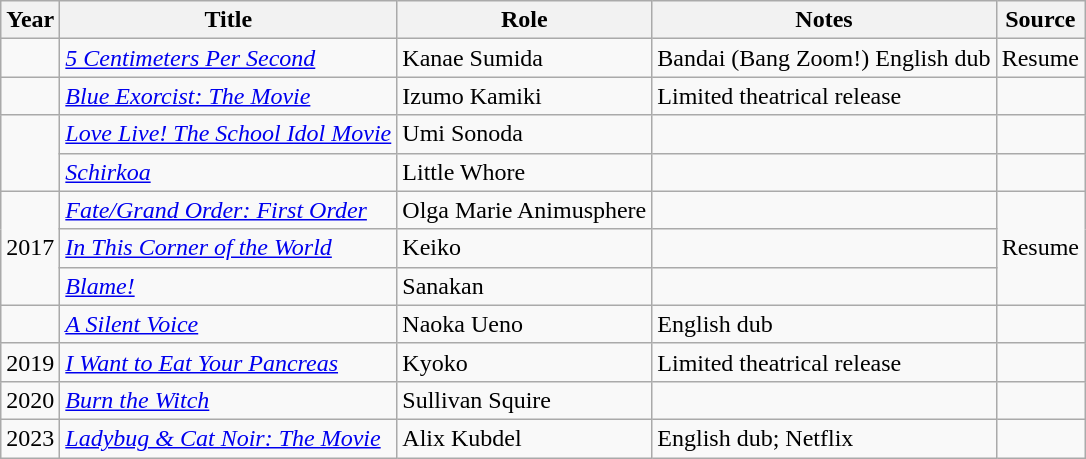<table class="wikitable sortable">
<tr>
<th>Year</th>
<th>Title</th>
<th>Role</th>
<th>Notes</th>
<th>Source</th>
</tr>
<tr>
<td></td>
<td><em><a href='#'>5 Centimeters Per Second</a></em></td>
<td>Kanae Sumida</td>
<td>Bandai (Bang Zoom!) English dub</td>
<td>Resume</td>
</tr>
<tr>
<td></td>
<td><em><a href='#'>Blue Exorcist: The Movie</a></em></td>
<td>Izumo Kamiki</td>
<td>Limited theatrical release</td>
<td></td>
</tr>
<tr>
<td rowspan="2"></td>
<td><em><a href='#'>Love Live! The School Idol Movie</a></em></td>
<td>Umi Sonoda</td>
<td></td>
<td></td>
</tr>
<tr>
<td><em><a href='#'>Schirkoa</a></em></td>
<td>Little Whore</td>
<td></td>
<td></td>
</tr>
<tr>
<td rowspan="3">2017</td>
<td><em><a href='#'>Fate/Grand Order: First Order</a></em></td>
<td>Olga Marie Animusphere</td>
<td></td>
<td rowspan="3">Resume</td>
</tr>
<tr>
<td><em><a href='#'>In This Corner of the World</a></em></td>
<td>Keiko</td>
<td></td>
</tr>
<tr>
<td><em><a href='#'>Blame!</a></em></td>
<td>Sanakan</td>
<td></td>
</tr>
<tr>
<td></td>
<td><em><a href='#'>A Silent Voice</a></em></td>
<td>Naoka Ueno</td>
<td>English dub</td>
<td></td>
</tr>
<tr>
<td>2019</td>
<td><em><a href='#'>I Want to Eat Your Pancreas</a></em></td>
<td>Kyoko</td>
<td>Limited theatrical release</td>
<td></td>
</tr>
<tr>
<td>2020</td>
<td><em><a href='#'>Burn the Witch</a></em></td>
<td>Sullivan Squire</td>
<td></td>
<td></td>
</tr>
<tr>
<td>2023</td>
<td><em><a href='#'>Ladybug & Cat Noir: The Movie</a></em></td>
<td>Alix Kubdel</td>
<td>English dub; Netflix</td>
<td></td>
</tr>
</table>
